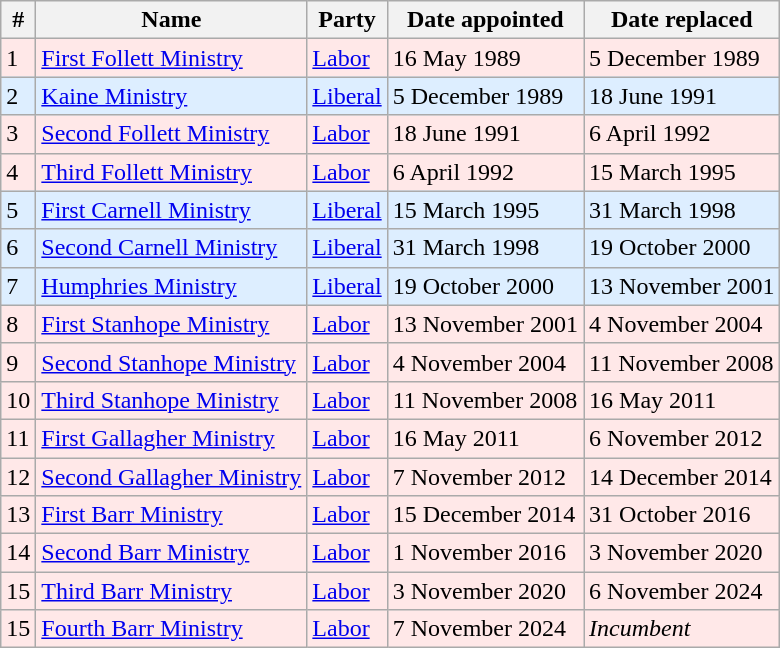<table class="wikitable">
<tr>
<th>#</th>
<th>Name</th>
<th>Party</th>
<th>Date appointed</th>
<th>Date replaced</th>
</tr>
<tr bgcolor="#FFE8E8">
<td>1</td>
<td><a href='#'>First Follett Ministry</a></td>
<td><a href='#'>Labor</a></td>
<td>16 May 1989</td>
<td>5 December 1989</td>
</tr>
<tr bgcolor="#DDEEFF">
<td>2</td>
<td><a href='#'>Kaine Ministry</a></td>
<td><a href='#'>Liberal</a></td>
<td>5 December 1989</td>
<td>18 June 1991</td>
</tr>
<tr bgcolor="#FFE8E8">
<td>3</td>
<td><a href='#'>Second Follett Ministry</a></td>
<td><a href='#'>Labor</a></td>
<td>18 June 1991</td>
<td>6 April 1992</td>
</tr>
<tr bgcolor="#FFE8E8">
<td>4</td>
<td><a href='#'>Third Follett Ministry</a></td>
<td><a href='#'>Labor</a></td>
<td>6 April 1992</td>
<td>15 March 1995</td>
</tr>
<tr bgcolor="#DDEEFF">
<td>5</td>
<td><a href='#'>First Carnell Ministry</a></td>
<td><a href='#'>Liberal</a></td>
<td>15 March 1995</td>
<td>31 March 1998</td>
</tr>
<tr bgcolor="#DDEEFF">
<td>6</td>
<td><a href='#'>Second Carnell Ministry</a></td>
<td><a href='#'>Liberal</a></td>
<td>31 March 1998</td>
<td>19 October 2000</td>
</tr>
<tr bgcolor="#DDEEFF">
<td>7</td>
<td><a href='#'>Humphries Ministry</a></td>
<td><a href='#'>Liberal</a></td>
<td>19 October 2000</td>
<td>13 November 2001</td>
</tr>
<tr bgcolor="#FFE8E8">
<td>8</td>
<td><a href='#'>First Stanhope Ministry</a></td>
<td><a href='#'>Labor</a></td>
<td>13 November 2001</td>
<td>4 November 2004</td>
</tr>
<tr bgcolor="#FFE8E8">
<td>9</td>
<td><a href='#'>Second Stanhope Ministry</a></td>
<td><a href='#'>Labor</a></td>
<td>4 November 2004</td>
<td>11 November 2008</td>
</tr>
<tr bgcolor="#FFE8E8">
<td>10</td>
<td><a href='#'>Third Stanhope Ministry</a></td>
<td><a href='#'>Labor</a></td>
<td>11 November 2008</td>
<td>16 May 2011</td>
</tr>
<tr bgcolor="#FFE8E8">
<td>11</td>
<td><a href='#'>First Gallagher Ministry</a></td>
<td><a href='#'>Labor</a></td>
<td>16 May 2011</td>
<td>6 November 2012</td>
</tr>
<tr bgcolor="#FFE8E8">
<td>12</td>
<td><a href='#'>Second Gallagher Ministry</a></td>
<td><a href='#'>Labor</a></td>
<td>7 November 2012</td>
<td>14 December 2014</td>
</tr>
<tr bgcolor="#FFE8E8">
<td>13</td>
<td><a href='#'>First Barr Ministry</a></td>
<td><a href='#'>Labor</a></td>
<td>15 December 2014</td>
<td>31 October 2016</td>
</tr>
<tr bgcolor="#FFE8E8">
<td>14</td>
<td><a href='#'>Second Barr Ministry</a></td>
<td><a href='#'>Labor</a></td>
<td>1 November 2016</td>
<td>3 November 2020</td>
</tr>
<tr bgcolor="#FFE8E8">
<td>15</td>
<td><a href='#'>Third Barr Ministry</a></td>
<td><a href='#'>Labor</a></td>
<td>3 November 2020</td>
<td>6 November 2024</td>
</tr>
<tr bgcolor="#FFE8E8">
<td>15</td>
<td><a href='#'>Fourth Barr Ministry</a></td>
<td><a href='#'>Labor</a></td>
<td>7 November 2024</td>
<td><em>Incumbent</em></td>
</tr>
</table>
